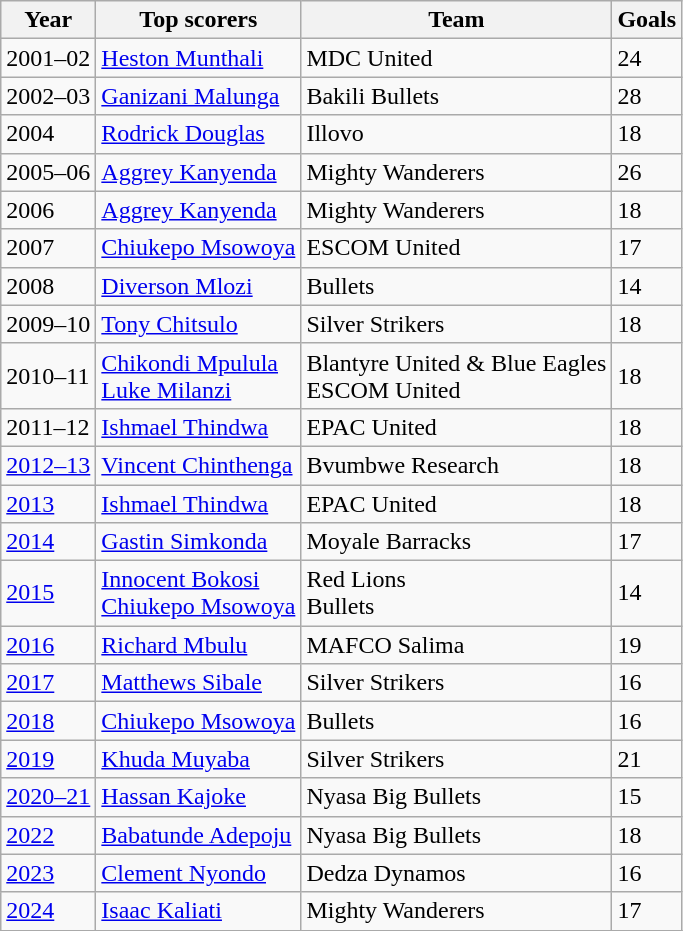<table class="wikitable">
<tr>
<th>Year</th>
<th>Top scorers</th>
<th>Team</th>
<th>Goals</th>
</tr>
<tr align=left>
<td>2001–02</td>
<td> <a href='#'>Heston Munthali</a></td>
<td>MDC United</td>
<td>24</td>
</tr>
<tr align=left>
<td>2002–03</td>
<td> <a href='#'>Ganizani Malunga</a></td>
<td>Bakili Bullets</td>
<td>28</td>
</tr>
<tr align=left>
<td>2004</td>
<td> <a href='#'>Rodrick Douglas</a></td>
<td>Illovo</td>
<td>18</td>
</tr>
<tr align=left>
<td>2005–06</td>
<td> <a href='#'>Aggrey Kanyenda</a></td>
<td>Mighty Wanderers</td>
<td>26</td>
</tr>
<tr align=left>
<td>2006</td>
<td> <a href='#'>Aggrey Kanyenda</a></td>
<td>Mighty Wanderers</td>
<td>18</td>
</tr>
<tr align=left>
<td>2007</td>
<td> <a href='#'>Chiukepo Msowoya</a></td>
<td>ESCOM United</td>
<td>17</td>
</tr>
<tr align=left>
<td>2008</td>
<td> <a href='#'>Diverson Mlozi</a></td>
<td>Bullets</td>
<td>14</td>
</tr>
<tr align=left>
<td>2009–10</td>
<td> <a href='#'>Tony Chitsulo</a></td>
<td>Silver Strikers</td>
<td>18</td>
</tr>
<tr align=left>
<td>2010–11</td>
<td> <a href='#'>Chikondi Mpulula</a><br> <a href='#'>Luke Milanzi</a></td>
<td>Blantyre United & Blue Eagles<br>ESCOM United</td>
<td>18</td>
</tr>
<tr align=left>
<td>2011–12</td>
<td> <a href='#'>Ishmael Thindwa</a></td>
<td>EPAC United</td>
<td>18</td>
</tr>
<tr align=left>
<td><a href='#'>2012–13</a></td>
<td> <a href='#'>Vincent Chinthenga</a></td>
<td>Bvumbwe Research</td>
<td>18</td>
</tr>
<tr align=left>
<td><a href='#'>2013</a></td>
<td> <a href='#'>Ishmael Thindwa</a></td>
<td>EPAC United</td>
<td>18</td>
</tr>
<tr align=left>
<td><a href='#'>2014</a></td>
<td> <a href='#'>Gastin Simkonda</a></td>
<td>Moyale Barracks</td>
<td>17</td>
</tr>
<tr align=left>
<td><a href='#'>2015</a></td>
<td> <a href='#'>Innocent Bokosi</a><br> <a href='#'>Chiukepo Msowoya</a></td>
<td>Red Lions<br>Bullets</td>
<td>14</td>
</tr>
<tr align=left>
<td><a href='#'>2016</a></td>
<td> <a href='#'>Richard Mbulu</a></td>
<td>MAFCO Salima</td>
<td>19</td>
</tr>
<tr align=left>
<td><a href='#'>2017</a></td>
<td> <a href='#'>Matthews Sibale</a></td>
<td>Silver Strikers</td>
<td>16</td>
</tr>
<tr align=left>
<td><a href='#'>2018</a></td>
<td> <a href='#'>Chiukepo Msowoya</a></td>
<td>Bullets</td>
<td>16</td>
</tr>
<tr align left=left>
<td><a href='#'>2019</a></td>
<td> <a href='#'>Khuda Muyaba</a></td>
<td>Silver Strikers</td>
<td>21</td>
</tr>
<tr align left=left>
<td><a href='#'>2020–21</a></td>
<td> <a href='#'>Hassan Kajoke</a></td>
<td>Nyasa Big Bullets</td>
<td>15</td>
</tr>
<tr align left=left>
<td><a href='#'>2022</a></td>
<td> <a href='#'>Babatunde Adepoju</a></td>
<td>Nyasa Big Bullets</td>
<td>18</td>
</tr>
<tr align=left>
<td><a href='#'>2023</a></td>
<td> <a href='#'>Clement Nyondo</a></td>
<td>Dedza Dynamos</td>
<td>16</td>
</tr>
<tr align=left>
<td><a href='#'>2024</a></td>
<td> <a href='#'>Isaac Kaliati</a></td>
<td>Mighty Wanderers</td>
<td>17</td>
</tr>
<tr>
</tr>
</table>
